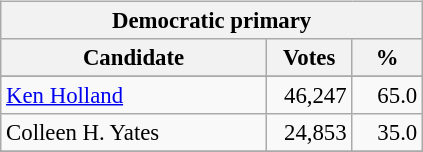<table class="wikitable" align="left" style="margin: 1em 1em 1em 0; font-size: 95%;">
<tr>
<th colspan="3">Democratic primary</th>
</tr>
<tr>
<th colspan="1" style="width: 170px">Candidate</th>
<th style="width: 50px">Votes</th>
<th style="width: 40px">%</th>
</tr>
<tr>
</tr>
<tr>
<td><a href='#'>Ken Holland</a></td>
<td align="right">46,247</td>
<td align="right">65.0</td>
</tr>
<tr>
<td>Colleen H. Yates</td>
<td align="right">24,853</td>
<td align="right">35.0</td>
</tr>
<tr>
</tr>
</table>
